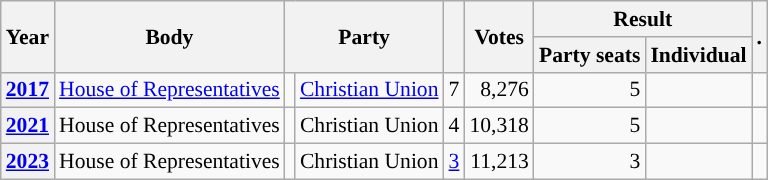<table class="wikitable plainrowheaders sortable" border=2 cellpadding=4 cellspacing=0 style="border: 1px #aaa solid; font-size: 90%; text-align:center;">
<tr>
<th scope="col" rowspan=2>Year</th>
<th scope="col" rowspan=2>Body</th>
<th scope="col" colspan=2 rowspan=2>Party</th>
<th scope="col" rowspan=2></th>
<th scope="col" rowspan=2>Votes</th>
<th scope="colgroup" colspan=2>Result</th>
<th scope="col" rowspan=2 class="unsortable">.</th>
</tr>
<tr>
<th scope="col">Party seats</th>
<th scope="col">Individual</th>
</tr>
<tr>
<th scope="row"><a href='#'>2017</a></th>
<td><a href='#'>House of Representatives</a></td>
<td style="background-color:"></td>
<td><a href='#'>Christian Union</a></td>
<td style=text-align:right>7</td>
<td style=text-align:right>8,276</td>
<td style=text-align:right>5</td>
<td></td>
<td></td>
</tr>
<tr>
<th scope="row"><a href='#'>2021</a></th>
<td>House of Representatives</td>
<td style="background-color:"></td>
<td>Christian Union</td>
<td style=text-align:right>4</td>
<td style=text-align:right>10,318</td>
<td style=text-align:right>5</td>
<td></td>
<td></td>
</tr>
<tr>
<th scope="row"><a href='#'>2023</a></th>
<td>House of Representatives</td>
<td style="background-color:"></td>
<td>Christian Union</td>
<td style=text-align:right><a href='#'>3</a></td>
<td style=text-align:right>11,213</td>
<td style=text-align:right>3</td>
<td></td>
<td></td>
</tr>
</table>
